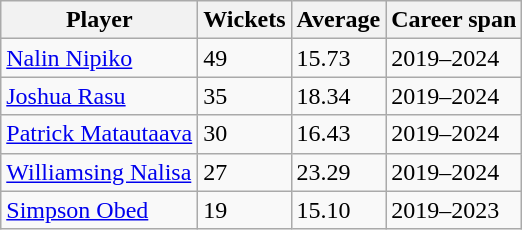<table class="wikitable">
<tr>
<th>Player</th>
<th>Wickets</th>
<th>Average</th>
<th>Career span</th>
</tr>
<tr>
<td><a href='#'>Nalin Nipiko</a></td>
<td>49</td>
<td>15.73</td>
<td>2019–2024</td>
</tr>
<tr>
<td><a href='#'>Joshua Rasu</a></td>
<td>35</td>
<td>18.34</td>
<td>2019–2024</td>
</tr>
<tr>
<td><a href='#'>Patrick Matautaava</a></td>
<td>30</td>
<td>16.43</td>
<td>2019–2024</td>
</tr>
<tr>
<td><a href='#'>Williamsing Nalisa</a></td>
<td>27</td>
<td>23.29</td>
<td>2019–2024</td>
</tr>
<tr>
<td><a href='#'>Simpson Obed</a></td>
<td>19</td>
<td>15.10</td>
<td>2019–2023</td>
</tr>
</table>
